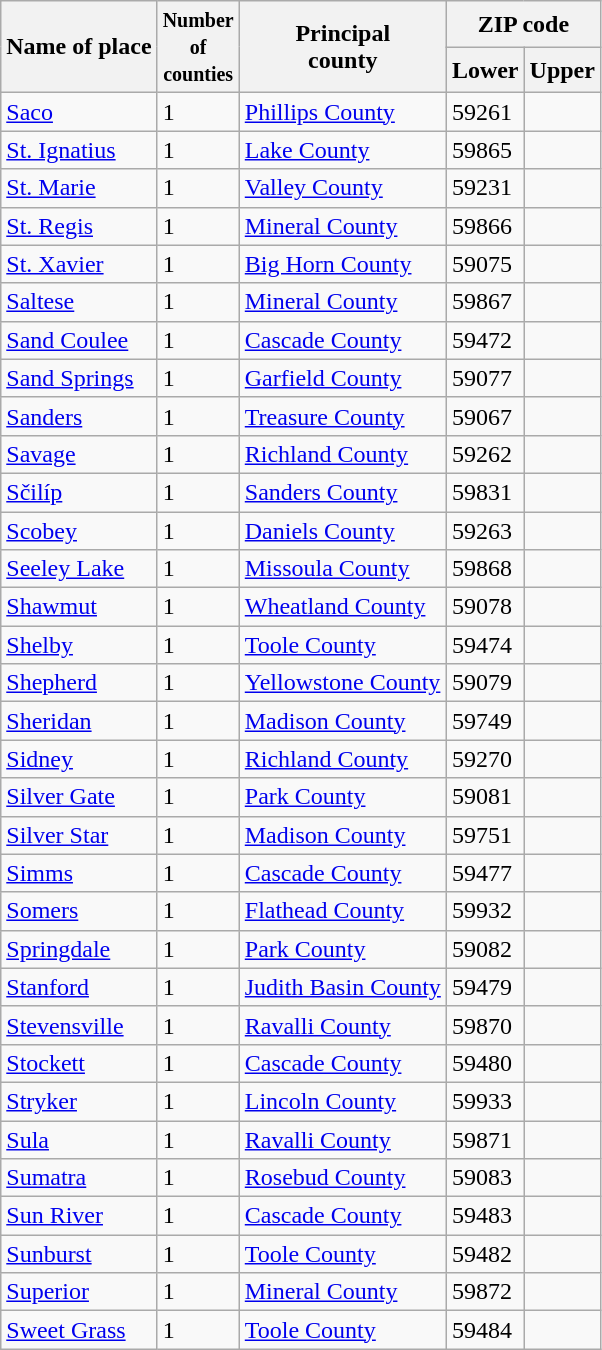<table class=wikitable>
<tr>
<th rowspan=2>Name of place</th>
<th rowspan=2><small>Number <br>of<br>counties</small></th>
<th rowspan=2>Principal <br> county</th>
<th colspan=2>ZIP code</th>
</tr>
<tr>
<th>Lower</th>
<th>Upper</th>
</tr>
<tr>
<td><a href='#'>Saco</a></td>
<td>1</td>
<td><a href='#'>Phillips County</a></td>
<td>59261</td>
<td></td>
</tr>
<tr>
<td><a href='#'>St. Ignatius</a></td>
<td>1</td>
<td><a href='#'>Lake County</a></td>
<td>59865</td>
<td></td>
</tr>
<tr>
<td><a href='#'>St. Marie</a></td>
<td>1</td>
<td><a href='#'>Valley County</a></td>
<td>59231</td>
<td></td>
</tr>
<tr>
<td><a href='#'>St. Regis</a></td>
<td>1</td>
<td><a href='#'>Mineral County</a></td>
<td>59866</td>
<td></td>
</tr>
<tr>
<td><a href='#'>St. Xavier</a></td>
<td>1</td>
<td><a href='#'>Big Horn County</a></td>
<td>59075</td>
<td></td>
</tr>
<tr>
<td><a href='#'>Saltese</a></td>
<td>1</td>
<td><a href='#'>Mineral County</a></td>
<td>59867</td>
<td></td>
</tr>
<tr>
<td><a href='#'>Sand Coulee</a></td>
<td>1</td>
<td><a href='#'>Cascade County</a></td>
<td>59472</td>
<td></td>
</tr>
<tr>
<td><a href='#'>Sand Springs</a></td>
<td>1</td>
<td><a href='#'>Garfield County</a></td>
<td>59077</td>
<td></td>
</tr>
<tr>
<td><a href='#'>Sanders</a></td>
<td>1</td>
<td><a href='#'>Treasure County</a></td>
<td>59067</td>
<td></td>
</tr>
<tr>
<td><a href='#'>Savage</a></td>
<td>1</td>
<td><a href='#'>Richland County</a></td>
<td>59262</td>
<td></td>
</tr>
<tr>
<td><a href='#'>Sčilíp</a></td>
<td>1</td>
<td><a href='#'>Sanders County</a></td>
<td>59831</td>
<td></td>
</tr>
<tr>
<td><a href='#'>Scobey</a></td>
<td>1</td>
<td><a href='#'>Daniels County</a></td>
<td>59263</td>
<td></td>
</tr>
<tr>
<td><a href='#'>Seeley Lake</a></td>
<td>1</td>
<td><a href='#'>Missoula County</a></td>
<td>59868</td>
<td></td>
</tr>
<tr>
<td><a href='#'>Shawmut</a></td>
<td>1</td>
<td><a href='#'>Wheatland County</a></td>
<td>59078</td>
<td></td>
</tr>
<tr>
<td><a href='#'>Shelby</a></td>
<td>1</td>
<td><a href='#'>Toole County</a></td>
<td>59474</td>
<td></td>
</tr>
<tr>
<td><a href='#'>Shepherd</a></td>
<td>1</td>
<td><a href='#'>Yellowstone County</a></td>
<td>59079</td>
<td></td>
</tr>
<tr>
<td><a href='#'>Sheridan</a></td>
<td>1</td>
<td><a href='#'>Madison County</a></td>
<td>59749</td>
<td></td>
</tr>
<tr>
<td><a href='#'>Sidney</a></td>
<td>1</td>
<td><a href='#'>Richland County</a></td>
<td>59270</td>
<td></td>
</tr>
<tr>
<td><a href='#'>Silver Gate</a></td>
<td>1</td>
<td><a href='#'>Park County</a></td>
<td>59081</td>
<td></td>
</tr>
<tr>
<td><a href='#'>Silver Star</a></td>
<td>1</td>
<td><a href='#'>Madison County</a></td>
<td>59751</td>
<td></td>
</tr>
<tr>
<td><a href='#'>Simms</a></td>
<td>1</td>
<td><a href='#'>Cascade County</a></td>
<td>59477</td>
<td></td>
</tr>
<tr>
<td><a href='#'>Somers</a></td>
<td>1</td>
<td><a href='#'>Flathead County</a></td>
<td>59932</td>
<td></td>
</tr>
<tr>
<td><a href='#'>Springdale</a></td>
<td>1</td>
<td><a href='#'>Park County</a></td>
<td>59082</td>
<td></td>
</tr>
<tr>
<td><a href='#'>Stanford</a></td>
<td>1</td>
<td><a href='#'>Judith Basin County</a></td>
<td>59479</td>
<td></td>
</tr>
<tr>
<td><a href='#'>Stevensville</a></td>
<td>1</td>
<td><a href='#'>Ravalli County</a></td>
<td>59870</td>
<td></td>
</tr>
<tr>
<td><a href='#'>Stockett</a></td>
<td>1</td>
<td><a href='#'>Cascade County</a></td>
<td>59480</td>
<td></td>
</tr>
<tr>
<td><a href='#'>Stryker</a></td>
<td>1</td>
<td><a href='#'>Lincoln County</a></td>
<td>59933</td>
<td></td>
</tr>
<tr>
<td><a href='#'>Sula</a></td>
<td>1</td>
<td><a href='#'>Ravalli County</a></td>
<td>59871</td>
<td></td>
</tr>
<tr>
<td><a href='#'>Sumatra</a></td>
<td>1</td>
<td><a href='#'>Rosebud County</a></td>
<td>59083</td>
<td></td>
</tr>
<tr>
<td><a href='#'>Sun River</a></td>
<td>1</td>
<td><a href='#'>Cascade County</a></td>
<td>59483</td>
<td></td>
</tr>
<tr>
<td><a href='#'>Sunburst</a></td>
<td>1</td>
<td><a href='#'>Toole County</a></td>
<td>59482</td>
<td></td>
</tr>
<tr>
<td><a href='#'>Superior</a></td>
<td>1</td>
<td><a href='#'>Mineral County</a></td>
<td>59872</td>
<td></td>
</tr>
<tr>
<td><a href='#'>Sweet Grass</a></td>
<td>1</td>
<td><a href='#'>Toole County</a></td>
<td>59484</td>
<td></td>
</tr>
</table>
